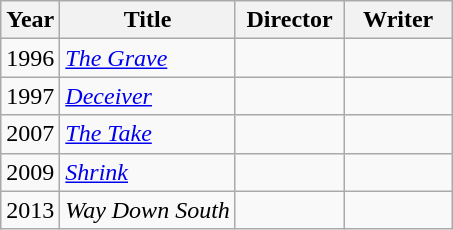<table class="wikitable">
<tr>
<th>Year</th>
<th>Title</th>
<th width=65>Director</th>
<th width=65>Writer</th>
</tr>
<tr>
<td>1996</td>
<td><em><a href='#'>The Grave</a></em></td>
<td></td>
<td></td>
</tr>
<tr>
<td>1997</td>
<td><em><a href='#'>Deceiver</a></em></td>
<td></td>
<td></td>
</tr>
<tr>
<td>2007</td>
<td><em><a href='#'>The Take</a></em></td>
<td></td>
<td></td>
</tr>
<tr>
<td>2009</td>
<td><em><a href='#'>Shrink</a></em></td>
<td></td>
<td></td>
</tr>
<tr>
<td>2013</td>
<td><em>Way Down South</em></td>
<td></td>
<td></td>
</tr>
</table>
